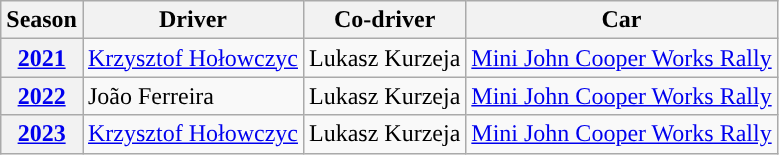<table class="wikitable" style="font-size:100%;">
<tr>
<th>Season</th>
<th>Driver</th>
<th>Co-driver</th>
<th>Car</th>
</tr>
<tr>
<th align=center><a href='#'>2021</a></th>
<td> <a href='#'>Krzysztof Hołowczyc</a></td>
<td> Lukasz Kurzeja</td>
<td><a href='#'>Mini John Cooper Works Rally</a></td>
</tr>
<tr>
<th align=center><a href='#'>2022</a></th>
<td> João Ferreira</td>
<td> Lukasz Kurzeja</td>
<td><a href='#'>Mini John Cooper Works Rally</a></td>
</tr>
<tr>
<th align=center><a href='#'>2023</a></th>
<td> <a href='#'>Krzysztof Hołowczyc</a></td>
<td> Lukasz Kurzeja</td>
<td><a href='#'>Mini John Cooper Works Rally</a></td>
</tr>
</table>
